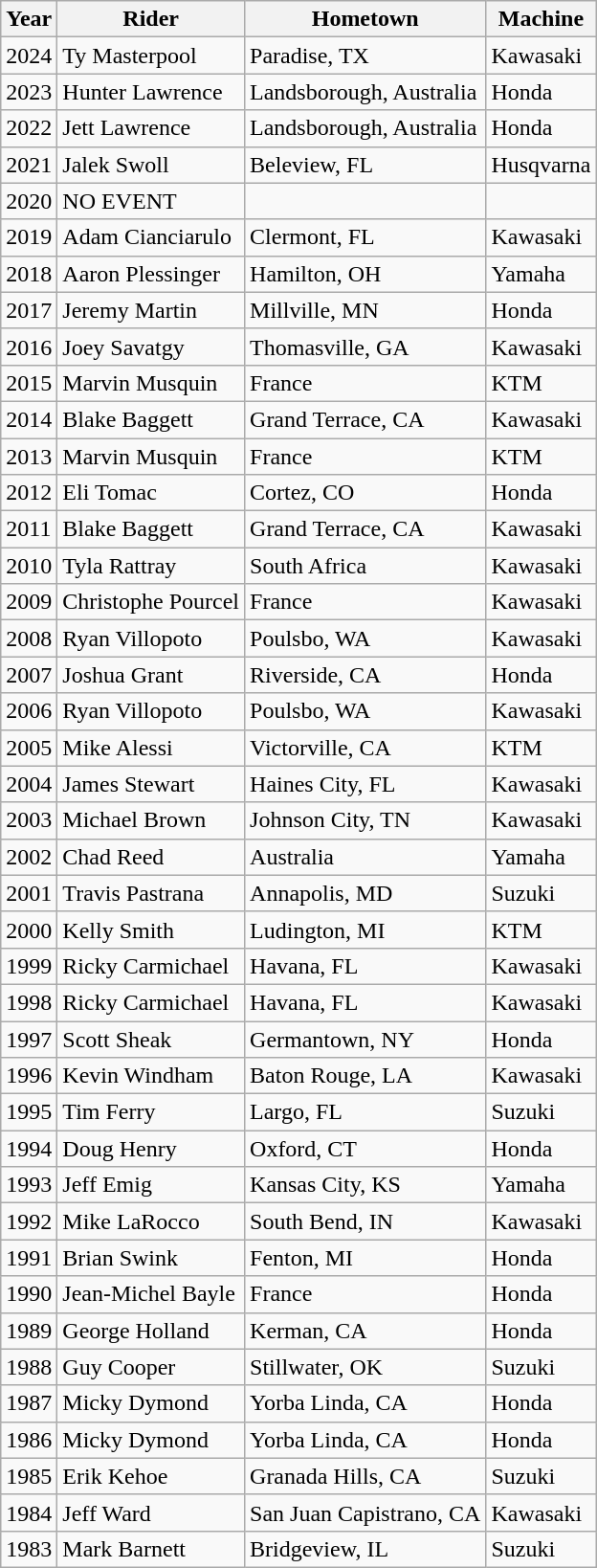<table class="wikitable">
<tr>
<th>Year</th>
<th>Rider</th>
<th>Hometown</th>
<th>Machine</th>
</tr>
<tr>
<td>2024</td>
<td>Ty Masterpool</td>
<td>Paradise, TX</td>
<td>Kawasaki</td>
</tr>
<tr>
<td>2023</td>
<td>Hunter Lawrence</td>
<td>Landsborough, Australia</td>
<td>Honda</td>
</tr>
<tr>
<td>2022</td>
<td>Jett Lawrence</td>
<td>Landsborough, Australia</td>
<td>Honda</td>
</tr>
<tr>
<td>2021</td>
<td>Jalek Swoll</td>
<td>Beleview, FL</td>
<td>Husqvarna</td>
</tr>
<tr>
<td>2020</td>
<td>NO EVENT</td>
<td></td>
<td></td>
</tr>
<tr>
<td>2019</td>
<td>Adam Cianciarulo</td>
<td>Clermont, FL</td>
<td>Kawasaki</td>
</tr>
<tr>
<td>2018</td>
<td>Aaron Plessinger</td>
<td>Hamilton, OH</td>
<td>Yamaha</td>
</tr>
<tr>
<td>2017</td>
<td>Jeremy Martin</td>
<td>Millville, MN</td>
<td>Honda</td>
</tr>
<tr>
<td>2016</td>
<td>Joey Savatgy</td>
<td>Thomasville, GA</td>
<td>Kawasaki</td>
</tr>
<tr>
<td>2015</td>
<td>Marvin Musquin</td>
<td>France</td>
<td>KTM</td>
</tr>
<tr>
<td>2014</td>
<td>Blake Baggett</td>
<td>Grand Terrace, CA</td>
<td>Kawasaki</td>
</tr>
<tr>
<td>2013</td>
<td>Marvin Musquin</td>
<td>France</td>
<td>KTM</td>
</tr>
<tr>
<td>2012</td>
<td>Eli Tomac</td>
<td>Cortez, CO</td>
<td>Honda</td>
</tr>
<tr>
<td>2011</td>
<td>Blake Baggett</td>
<td>Grand Terrace, CA</td>
<td>Kawasaki</td>
</tr>
<tr>
<td>2010</td>
<td>Tyla Rattray</td>
<td>South Africa</td>
<td>Kawasaki</td>
</tr>
<tr>
<td>2009</td>
<td>Christophe Pourcel</td>
<td>France</td>
<td>Kawasaki</td>
</tr>
<tr>
<td>2008</td>
<td>Ryan Villopoto</td>
<td>Poulsbo, WA</td>
<td>Kawasaki</td>
</tr>
<tr>
<td>2007</td>
<td>Joshua Grant</td>
<td>Riverside, CA</td>
<td>Honda</td>
</tr>
<tr>
<td>2006</td>
<td>Ryan Villopoto</td>
<td>Poulsbo, WA</td>
<td>Kawasaki</td>
</tr>
<tr>
<td>2005</td>
<td>Mike Alessi</td>
<td>Victorville, CA</td>
<td>KTM</td>
</tr>
<tr>
<td>2004</td>
<td>James Stewart</td>
<td>Haines City, FL</td>
<td>Kawasaki</td>
</tr>
<tr>
<td>2003</td>
<td>Michael Brown</td>
<td>Johnson City, TN</td>
<td>Kawasaki</td>
</tr>
<tr>
<td>2002</td>
<td>Chad Reed</td>
<td>Australia</td>
<td>Yamaha</td>
</tr>
<tr>
<td>2001</td>
<td>Travis Pastrana</td>
<td>Annapolis, MD</td>
<td>Suzuki</td>
</tr>
<tr>
<td>2000</td>
<td>Kelly Smith</td>
<td>Ludington, MI</td>
<td>KTM</td>
</tr>
<tr>
<td>1999</td>
<td>Ricky Carmichael</td>
<td>Havana, FL</td>
<td>Kawasaki</td>
</tr>
<tr>
<td>1998</td>
<td>Ricky Carmichael</td>
<td>Havana, FL</td>
<td>Kawasaki</td>
</tr>
<tr>
<td>1997</td>
<td>Scott Sheak</td>
<td>Germantown, NY</td>
<td>Honda</td>
</tr>
<tr>
<td>1996</td>
<td>Kevin Windham</td>
<td>Baton Rouge, LA</td>
<td>Kawasaki</td>
</tr>
<tr>
<td>1995</td>
<td>Tim Ferry</td>
<td>Largo, FL</td>
<td>Suzuki</td>
</tr>
<tr>
<td>1994</td>
<td>Doug Henry</td>
<td>Oxford, CT</td>
<td>Honda</td>
</tr>
<tr>
<td>1993</td>
<td>Jeff Emig</td>
<td>Kansas City, KS</td>
<td>Yamaha</td>
</tr>
<tr>
<td>1992</td>
<td>Mike LaRocco</td>
<td>South Bend, IN</td>
<td>Kawasaki</td>
</tr>
<tr>
<td>1991</td>
<td>Brian Swink</td>
<td>Fenton, MI</td>
<td>Honda</td>
</tr>
<tr>
<td>1990</td>
<td>Jean-Michel Bayle</td>
<td>France</td>
<td>Honda</td>
</tr>
<tr>
<td>1989</td>
<td>George Holland</td>
<td>Kerman, CA</td>
<td>Honda</td>
</tr>
<tr>
<td>1988</td>
<td>Guy Cooper</td>
<td>Stillwater, OK</td>
<td>Suzuki</td>
</tr>
<tr>
<td>1987</td>
<td>Micky Dymond</td>
<td>Yorba Linda, CA</td>
<td>Honda</td>
</tr>
<tr>
<td>1986</td>
<td>Micky Dymond</td>
<td>Yorba Linda, CA</td>
<td>Honda</td>
</tr>
<tr>
<td>1985</td>
<td>Erik Kehoe</td>
<td>Granada Hills, CA</td>
<td>Suzuki</td>
</tr>
<tr>
<td>1984</td>
<td>Jeff Ward</td>
<td>San Juan Capistrano, CA</td>
<td>Kawasaki</td>
</tr>
<tr>
<td>1983</td>
<td>Mark Barnett</td>
<td>Bridgeview, IL</td>
<td>Suzuki</td>
</tr>
</table>
